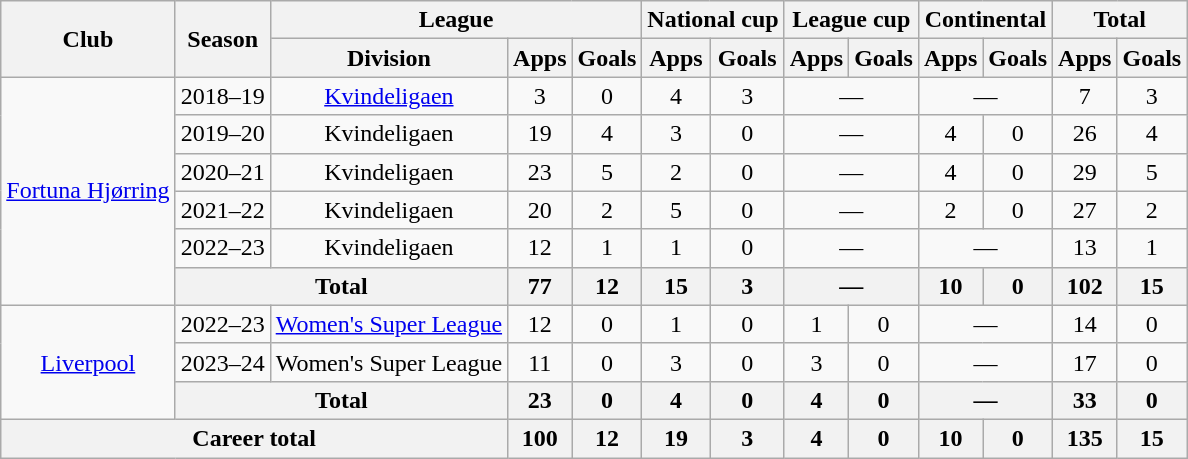<table class="wikitable" style="text-align:center">
<tr>
<th rowspan="2">Club</th>
<th rowspan="2">Season</th>
<th colspan="3">League</th>
<th colspan="2">National cup</th>
<th colspan="2">League cup</th>
<th colspan="2">Continental</th>
<th colspan="2">Total</th>
</tr>
<tr>
<th>Division</th>
<th>Apps</th>
<th>Goals</th>
<th>Apps</th>
<th>Goals</th>
<th>Apps</th>
<th>Goals</th>
<th>Apps</th>
<th>Goals</th>
<th>Apps</th>
<th>Goals</th>
</tr>
<tr>
<td rowspan="6"><a href='#'>Fortuna Hjørring</a></td>
<td>2018–19</td>
<td><a href='#'>Kvindeligaen</a></td>
<td>3</td>
<td>0</td>
<td>4</td>
<td>3</td>
<td colspan="2">—</td>
<td colspan="2">—</td>
<td>7</td>
<td>3</td>
</tr>
<tr>
<td>2019–20</td>
<td>Kvindeligaen</td>
<td>19</td>
<td>4</td>
<td>3</td>
<td>0</td>
<td colspan="2">—</td>
<td>4</td>
<td>0</td>
<td>26</td>
<td>4</td>
</tr>
<tr>
<td>2020–21</td>
<td>Kvindeligaen</td>
<td>23</td>
<td>5</td>
<td>2</td>
<td>0</td>
<td colspan="2">—</td>
<td>4</td>
<td>0</td>
<td>29</td>
<td>5</td>
</tr>
<tr>
<td>2021–22</td>
<td>Kvindeligaen</td>
<td>20</td>
<td>2</td>
<td>5</td>
<td>0</td>
<td colspan="2">—</td>
<td>2</td>
<td>0</td>
<td>27</td>
<td>2</td>
</tr>
<tr>
<td>2022–23</td>
<td>Kvindeligaen</td>
<td>12</td>
<td>1</td>
<td>1</td>
<td>0</td>
<td colspan="2">—</td>
<td colspan="2">—</td>
<td>13</td>
<td>1</td>
</tr>
<tr>
<th colspan="2">Total</th>
<th>77</th>
<th>12</th>
<th>15</th>
<th>3</th>
<th colspan="2">—</th>
<th>10</th>
<th>0</th>
<th>102</th>
<th>15</th>
</tr>
<tr>
<td rowspan="3"><a href='#'>Liverpool</a></td>
<td>2022–23</td>
<td><a href='#'>Women's Super League</a></td>
<td>12</td>
<td>0</td>
<td>1</td>
<td>0</td>
<td>1</td>
<td>0</td>
<td colspan="2">—</td>
<td>14</td>
<td>0</td>
</tr>
<tr>
<td>2023–24</td>
<td>Women's Super League</td>
<td>11</td>
<td>0</td>
<td>3</td>
<td>0</td>
<td>3</td>
<td>0</td>
<td colspan="2">—</td>
<td>17</td>
<td>0</td>
</tr>
<tr>
<th colspan="2">Total</th>
<th>23</th>
<th>0</th>
<th>4</th>
<th>0</th>
<th>4</th>
<th>0</th>
<th colspan="2">—</th>
<th>33</th>
<th>0</th>
</tr>
<tr>
<th colspan="3">Career total</th>
<th>100</th>
<th>12</th>
<th>19</th>
<th>3</th>
<th>4</th>
<th>0</th>
<th>10</th>
<th>0</th>
<th>135</th>
<th>15</th>
</tr>
</table>
